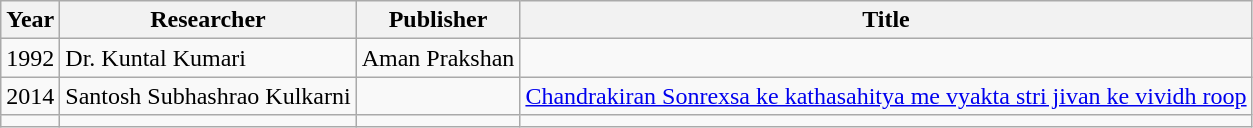<table class="wikitable">
<tr>
<th>Year</th>
<th>Researcher</th>
<th>Publisher</th>
<th>Title</th>
</tr>
<tr>
<td>1992</td>
<td>Dr. Kuntal Kumari</td>
<td>Aman Prakshan</td>
<td></td>
</tr>
<tr>
<td>2014</td>
<td>Santosh Subhashrao Kulkarni</td>
<td></td>
<td><a href='#'>Chandrakiran Sonrexsa ke kathasahitya me vyakta stri jivan ke vividh roop</a></td>
</tr>
<tr>
<td></td>
<td></td>
<td></td>
<td></td>
</tr>
</table>
